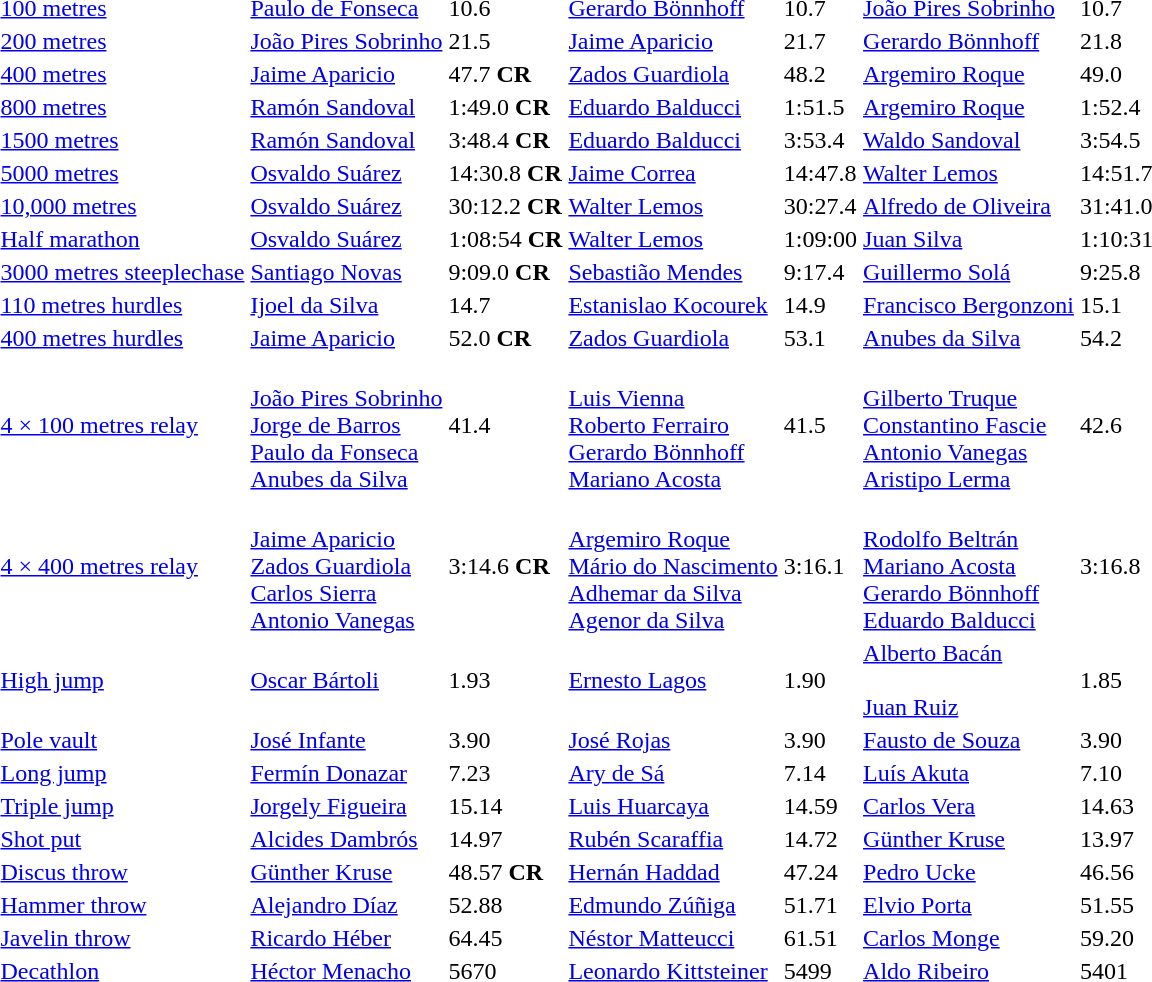<table>
<tr>
<td><a href='#'>100 metres</a></td>
<td><a href='#'>Paulo de Fonseca</a><br> </td>
<td>10.6</td>
<td><a href='#'>Gerardo Bönnhoff</a><br> </td>
<td>10.7</td>
<td><a href='#'>João Pires Sobrinho</a><br> </td>
<td>10.7</td>
</tr>
<tr>
<td><a href='#'>200 metres</a></td>
<td><a href='#'>João Pires Sobrinho</a><br> </td>
<td>21.5</td>
<td><a href='#'>Jaime Aparicio</a><br> </td>
<td>21.7</td>
<td><a href='#'>Gerardo Bönnhoff</a><br> </td>
<td>21.8</td>
</tr>
<tr>
<td><a href='#'>400 metres</a></td>
<td><a href='#'>Jaime Aparicio</a><br> </td>
<td>47.7 <strong>CR</strong></td>
<td><a href='#'>Zados Guardiola</a><br> </td>
<td>48.2</td>
<td><a href='#'>Argemiro Roque</a><br> </td>
<td>49.0</td>
</tr>
<tr>
<td><a href='#'>800 metres</a></td>
<td><a href='#'>Ramón Sandoval</a><br> </td>
<td>1:49.0 <strong>CR</strong></td>
<td><a href='#'>Eduardo Balducci</a><br> </td>
<td>1:51.5</td>
<td><a href='#'>Argemiro Roque</a><br> </td>
<td>1:52.4</td>
</tr>
<tr>
<td><a href='#'>1500 metres</a></td>
<td><a href='#'>Ramón Sandoval</a><br> </td>
<td>3:48.4 <strong>CR</strong></td>
<td><a href='#'>Eduardo Balducci</a><br> </td>
<td>3:53.4</td>
<td><a href='#'>Waldo Sandoval</a><br> </td>
<td>3:54.5</td>
</tr>
<tr>
<td><a href='#'>5000 metres</a></td>
<td><a href='#'>Osvaldo Suárez</a><br> </td>
<td>14:30.8 <strong>CR</strong></td>
<td><a href='#'>Jaime Correa</a><br> </td>
<td>14:47.8</td>
<td><a href='#'>Walter Lemos</a><br> </td>
<td>14:51.7</td>
</tr>
<tr>
<td><a href='#'>10,000 metres</a></td>
<td><a href='#'>Osvaldo Suárez</a><br> </td>
<td>30:12.2 <strong>CR</strong></td>
<td><a href='#'>Walter Lemos</a><br> </td>
<td>30:27.4</td>
<td><a href='#'>Alfredo de Oliveira</a><br> </td>
<td>31:41.0</td>
</tr>
<tr>
<td><a href='#'>Half marathon</a></td>
<td><a href='#'>Osvaldo Suárez</a><br> </td>
<td>1:08:54 <strong>CR</strong></td>
<td><a href='#'>Walter Lemos</a><br> </td>
<td>1:09:00</td>
<td><a href='#'>Juan Silva</a><br> </td>
<td>1:10:31</td>
</tr>
<tr>
<td><a href='#'>3000 metres steeplechase</a></td>
<td><a href='#'>Santiago Novas</a><br> </td>
<td>9:09.0 <strong>CR</strong></td>
<td><a href='#'>Sebastião Mendes</a><br> </td>
<td>9:17.4</td>
<td><a href='#'>Guillermo Solá</a><br> </td>
<td>9:25.8</td>
</tr>
<tr>
<td><a href='#'>110 metres hurdles</a></td>
<td><a href='#'>Ijoel da Silva</a><br> </td>
<td>14.7</td>
<td><a href='#'>Estanislao Kocourek</a><br> </td>
<td>14.9</td>
<td><a href='#'>Francisco Bergonzoni</a><br> </td>
<td>15.1</td>
</tr>
<tr>
<td><a href='#'>400 metres hurdles</a></td>
<td><a href='#'>Jaime Aparicio</a><br> </td>
<td>52.0 <strong>CR</strong></td>
<td><a href='#'>Zados Guardiola</a><br> </td>
<td>53.1</td>
<td><a href='#'>Anubes da Silva</a><br> </td>
<td>54.2</td>
</tr>
<tr>
<td><a href='#'>4 × 100 metres relay</a></td>
<td><br><a href='#'>João Pires Sobrinho</a><br><a href='#'>Jorge de Barros</a><br><a href='#'>Paulo da Fonseca</a><br><a href='#'>Anubes da Silva</a></td>
<td>41.4</td>
<td><br><a href='#'>Luis Vienna</a><br><a href='#'>Roberto Ferrairo</a><br><a href='#'>Gerardo Bönnhoff</a><br><a href='#'>Mariano Acosta</a></td>
<td>41.5</td>
<td><br><a href='#'>Gilberto Truque</a><br><a href='#'>Constantino Fascie</a><br><a href='#'>Antonio Vanegas</a><br><a href='#'>Aristipo Lerma</a></td>
<td>42.6</td>
</tr>
<tr>
<td><a href='#'>4 × 400 metres relay</a></td>
<td><br><a href='#'>Jaime Aparicio</a><br><a href='#'>Zados Guardiola</a><br><a href='#'>Carlos Sierra</a><br><a href='#'>Antonio Vanegas</a></td>
<td>3:14.6 <strong>CR</strong></td>
<td><br><a href='#'>Argemiro Roque</a><br><a href='#'>Mário do Nascimento</a><br><a href='#'>Adhemar da Silva</a><br><a href='#'>Agenor da Silva</a></td>
<td>3:16.1</td>
<td><br><a href='#'>Rodolfo Beltrán</a><br><a href='#'>Mariano Acosta</a><br><a href='#'>Gerardo Bönnhoff</a><br><a href='#'>Eduardo Balducci</a></td>
<td>3:16.8</td>
</tr>
<tr>
<td><a href='#'>High jump</a></td>
<td><a href='#'>Oscar Bártoli</a><br> </td>
<td>1.93</td>
<td><a href='#'>Ernesto Lagos</a><br> </td>
<td>1.90</td>
<td><a href='#'>Alberto Bacán</a> <br> <br> <a href='#'>Juan Ruiz</a><br> </td>
<td>1.85</td>
</tr>
<tr>
<td><a href='#'>Pole vault</a></td>
<td><a href='#'>José Infante</a><br> </td>
<td>3.90</td>
<td><a href='#'>José Rojas</a><br> </td>
<td>3.90</td>
<td><a href='#'>Fausto de Souza</a><br> </td>
<td>3.90</td>
</tr>
<tr>
<td><a href='#'>Long jump</a></td>
<td><a href='#'>Fermín Donazar</a><br> </td>
<td>7.23</td>
<td><a href='#'>Ary de Sá</a><br> </td>
<td>7.14</td>
<td><a href='#'>Luís Akuta</a><br> </td>
<td>7.10</td>
</tr>
<tr>
<td><a href='#'>Triple jump</a></td>
<td><a href='#'>Jorgely Figueira</a><br> </td>
<td>15.14</td>
<td><a href='#'>Luis Huarcaya</a><br> </td>
<td>14.59</td>
<td><a href='#'>Carlos Vera</a><br> </td>
<td>14.63</td>
</tr>
<tr>
<td><a href='#'>Shot put</a></td>
<td><a href='#'>Alcides Dambrós</a><br> </td>
<td>14.97</td>
<td><a href='#'>Rubén Scaraffia</a><br> </td>
<td>14.72</td>
<td><a href='#'>Günther Kruse</a><br> </td>
<td>13.97</td>
</tr>
<tr>
<td><a href='#'>Discus throw</a></td>
<td><a href='#'>Günther Kruse</a><br> </td>
<td>48.57 <strong>CR</strong></td>
<td><a href='#'>Hernán Haddad</a><br> </td>
<td>47.24</td>
<td><a href='#'>Pedro Ucke</a><br> </td>
<td>46.56</td>
</tr>
<tr>
<td><a href='#'>Hammer throw</a></td>
<td><a href='#'>Alejandro Díaz</a><br> </td>
<td>52.88</td>
<td><a href='#'>Edmundo Zúñiga</a><br> </td>
<td>51.71</td>
<td><a href='#'>Elvio Porta</a><br> </td>
<td>51.55</td>
</tr>
<tr>
<td><a href='#'>Javelin throw</a></td>
<td><a href='#'>Ricardo Héber</a><br> </td>
<td>64.45</td>
<td><a href='#'>Néstor Matteucci</a><br> </td>
<td>61.51</td>
<td><a href='#'>Carlos Monge</a><br> </td>
<td>59.20</td>
</tr>
<tr>
<td><a href='#'>Decathlon</a></td>
<td><a href='#'>Héctor Menacho</a><br> </td>
<td>5670</td>
<td><a href='#'>Leonardo Kittsteiner</a><br> </td>
<td>5499</td>
<td><a href='#'>Aldo Ribeiro</a><br> </td>
<td>5401</td>
</tr>
</table>
